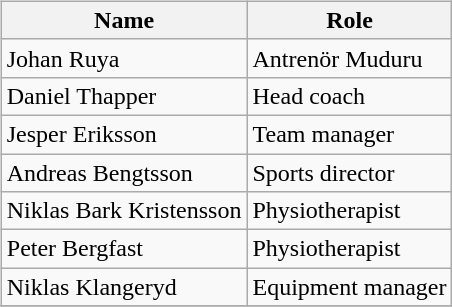<table>
<tr>
<td valign="top"><br><table class="wikitable">
<tr>
<th>Name</th>
<th>Role</th>
</tr>
<tr>
<td> Johan Ruya</td>
<td>Antrenör Muduru</td>
</tr>
<tr>
<td> Daniel Thapper</td>
<td>Head coach</td>
</tr>
<tr>
<td> Jesper Eriksson</td>
<td>Team manager</td>
</tr>
<tr>
<td> Andreas Bengtsson</td>
<td>Sports director</td>
</tr>
<tr>
<td> Niklas Bark Kristensson</td>
<td>Physiotherapist</td>
</tr>
<tr>
<td> Peter Bergfast</td>
<td>Physiotherapist</td>
</tr>
<tr>
<td> Niklas Klangeryd</td>
<td>Equipment manager</td>
</tr>
<tr>
</tr>
</table>
</td>
</tr>
</table>
